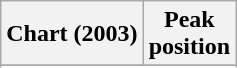<table class="wikitable sortable">
<tr>
<th align="left">Chart (2003)</th>
<th align="center">Peak<br>position</th>
</tr>
<tr>
</tr>
<tr>
</tr>
</table>
